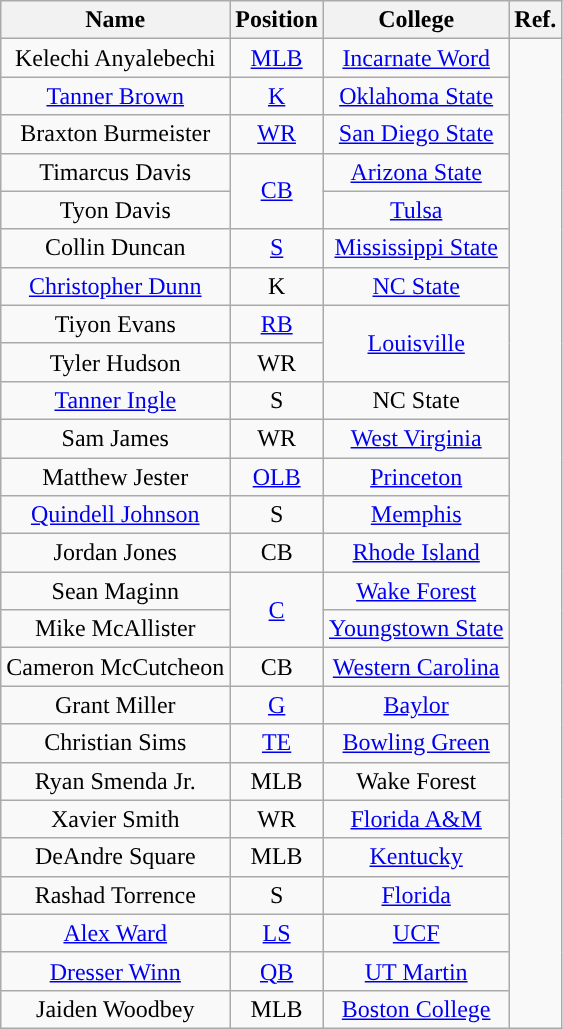<table class="wikitable" style="text-align:center">
<tr>
<th>Name</th>
<th>Position</th>
<th>College</th>
<th>Ref.</th>
</tr>
<tr>
<td>Kelechi Anyalebechi</td>
<td><a href='#'>MLB</a></td>
<td><a href='#'>Incarnate Word</a></td>
<td rowspan="26"></td>
</tr>
<tr>
<td><a href='#'>Tanner Brown</a></td>
<td><a href='#'>K</a></td>
<td><a href='#'>Oklahoma State</a></td>
</tr>
<tr>
<td>Braxton Burmeister</td>
<td><a href='#'>WR</a></td>
<td><a href='#'>San Diego State</a></td>
</tr>
<tr>
<td>Timarcus Davis</td>
<td rowspan="2"><a href='#'>CB</a></td>
<td><a href='#'>Arizona State</a></td>
</tr>
<tr>
<td>Tyon Davis</td>
<td><a href='#'>Tulsa</a></td>
</tr>
<tr>
<td>Collin Duncan</td>
<td><a href='#'>S</a></td>
<td><a href='#'>Mississippi State</a></td>
</tr>
<tr>
<td><a href='#'>Christopher Dunn</a></td>
<td>K</td>
<td><a href='#'>NC State</a></td>
</tr>
<tr>
<td>Tiyon Evans</td>
<td><a href='#'>RB</a></td>
<td rowspan="2"><a href='#'>Louisville</a></td>
</tr>
<tr>
<td>Tyler Hudson</td>
<td>WR</td>
</tr>
<tr>
<td><a href='#'>Tanner Ingle</a></td>
<td>S</td>
<td>NC State</td>
</tr>
<tr>
<td>Sam James</td>
<td>WR</td>
<td><a href='#'>West Virginia</a></td>
</tr>
<tr>
<td>Matthew Jester</td>
<td><a href='#'>OLB</a></td>
<td><a href='#'>Princeton</a></td>
</tr>
<tr>
<td><a href='#'>Quindell Johnson</a></td>
<td>S</td>
<td><a href='#'>Memphis</a></td>
</tr>
<tr>
<td>Jordan Jones</td>
<td>CB</td>
<td><a href='#'>Rhode Island</a></td>
</tr>
<tr>
<td>Sean Maginn</td>
<td rowspan="2"><a href='#'>C</a></td>
<td><a href='#'>Wake Forest</a></td>
</tr>
<tr>
<td>Mike McAllister</td>
<td><a href='#'>Youngstown State</a></td>
</tr>
<tr>
<td>Cameron McCutcheon</td>
<td>CB</td>
<td><a href='#'>Western Carolina</a></td>
</tr>
<tr>
<td>Grant Miller</td>
<td><a href='#'>G</a></td>
<td><a href='#'>Baylor</a></td>
</tr>
<tr>
<td>Christian Sims</td>
<td><a href='#'>TE</a></td>
<td><a href='#'>Bowling Green</a></td>
</tr>
<tr>
<td>Ryan Smenda Jr.</td>
<td>MLB</td>
<td>Wake Forest</td>
</tr>
<tr>
<td>Xavier Smith</td>
<td>WR</td>
<td><a href='#'>Florida A&M</a></td>
</tr>
<tr>
<td>DeAndre Square</td>
<td>MLB</td>
<td><a href='#'>Kentucky</a></td>
</tr>
<tr>
<td>Rashad Torrence</td>
<td>S</td>
<td><a href='#'>Florida</a></td>
</tr>
<tr>
<td><a href='#'>Alex Ward</a></td>
<td><a href='#'>LS</a></td>
<td><a href='#'>UCF</a></td>
</tr>
<tr>
<td><a href='#'>Dresser Winn</a></td>
<td><a href='#'>QB</a></td>
<td><a href='#'>UT Martin</a></td>
</tr>
<tr>
<td>Jaiden Woodbey</td>
<td>MLB</td>
<td><a href='#'>Boston College</a></td>
</tr>
</table>
